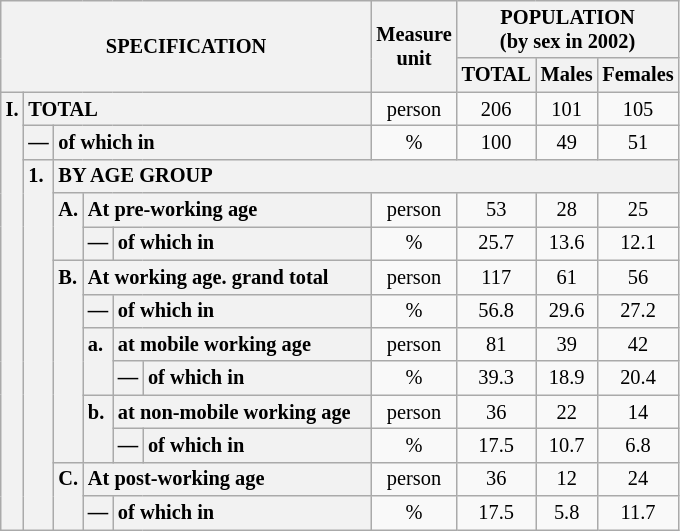<table class="wikitable" style="font-size:85%; text-align:center">
<tr>
<th rowspan="2" colspan="6">SPECIFICATION</th>
<th rowspan="2">Measure<br> unit</th>
<th colspan="3" rowspan="1">POPULATION<br> (by sex in 2002)</th>
</tr>
<tr>
<th>TOTAL</th>
<th>Males</th>
<th>Females</th>
</tr>
<tr>
<th style="text-align:left" valign="top" rowspan="13">I.</th>
<th style="text-align:left" colspan="5">TOTAL</th>
<td>person</td>
<td>206</td>
<td>101</td>
<td>105</td>
</tr>
<tr>
<th style="text-align:left" valign="top">—</th>
<th style="text-align:left" colspan="4">of which in</th>
<td>%</td>
<td>100</td>
<td>49</td>
<td>51</td>
</tr>
<tr>
<th style="text-align:left" valign="top" rowspan="11">1.</th>
<th style="text-align:left" colspan="19">BY AGE GROUP</th>
</tr>
<tr>
<th style="text-align:left" valign="top" rowspan="2">A.</th>
<th style="text-align:left" colspan="3">At pre-working age</th>
<td>person</td>
<td>53</td>
<td>28</td>
<td>25</td>
</tr>
<tr>
<th style="text-align:left" valign="top">—</th>
<th style="text-align:left" valign="top" colspan="2">of which in</th>
<td>%</td>
<td>25.7</td>
<td>13.6</td>
<td>12.1</td>
</tr>
<tr>
<th style="text-align:left" valign="top" rowspan="6">B.</th>
<th style="text-align:left" colspan="3">At working age. grand total</th>
<td>person</td>
<td>117</td>
<td>61</td>
<td>56</td>
</tr>
<tr>
<th style="text-align:left" valign="top">—</th>
<th style="text-align:left" valign="top" colspan="2">of which in</th>
<td>%</td>
<td>56.8</td>
<td>29.6</td>
<td>27.2</td>
</tr>
<tr>
<th style="text-align:left" valign="top" rowspan="2">a.</th>
<th style="text-align:left" colspan="2">at mobile working age</th>
<td>person</td>
<td>81</td>
<td>39</td>
<td>42</td>
</tr>
<tr>
<th style="text-align:left" valign="top">—</th>
<th style="text-align:left" valign="top" colspan="1">of which in                        </th>
<td>%</td>
<td>39.3</td>
<td>18.9</td>
<td>20.4</td>
</tr>
<tr>
<th style="text-align:left" valign="top" rowspan="2">b.</th>
<th style="text-align:left" colspan="2">at non-mobile working age</th>
<td>person</td>
<td>36</td>
<td>22</td>
<td>14</td>
</tr>
<tr>
<th style="text-align:left" valign="top">—</th>
<th style="text-align:left" valign="top" colspan="1">of which in                        </th>
<td>%</td>
<td>17.5</td>
<td>10.7</td>
<td>6.8</td>
</tr>
<tr>
<th style="text-align:left" valign="top" rowspan="2">C.</th>
<th style="text-align:left" colspan="3">At post-working age</th>
<td>person</td>
<td>36</td>
<td>12</td>
<td>24</td>
</tr>
<tr>
<th style="text-align:left" valign="top">—</th>
<th style="text-align:left" valign="top" colspan="2">of which in</th>
<td>%</td>
<td>17.5</td>
<td>5.8</td>
<td>11.7</td>
</tr>
</table>
